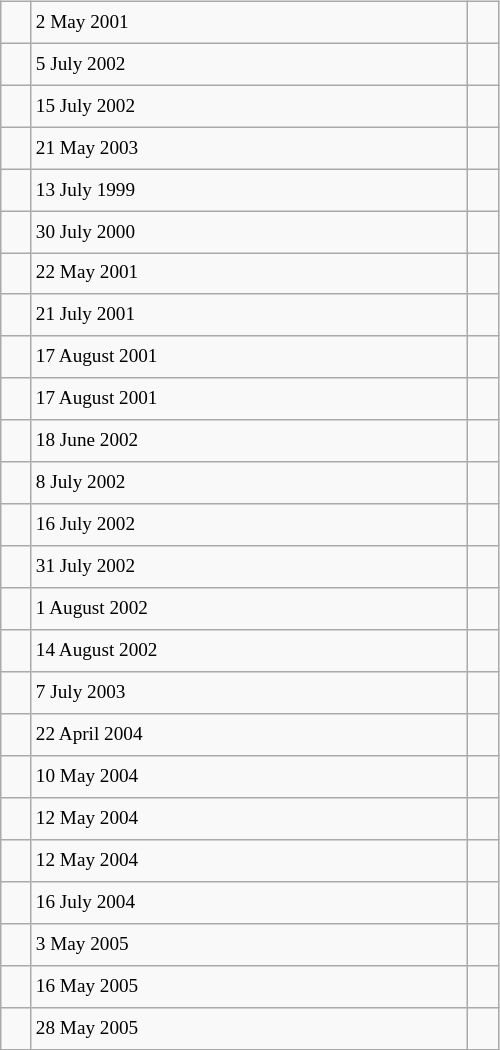<table class="wikitable" style="font-size: 80%; float: left; width: 26em; margin-right: 1em; height: 700px">
<tr>
<td></td>
<td>2 May 2001</td>
<td></td>
</tr>
<tr>
<td></td>
<td>5 July 2002</td>
<td></td>
</tr>
<tr>
<td></td>
<td>15 July 2002</td>
<td></td>
</tr>
<tr>
<td></td>
<td>21 May 2003</td>
<td></td>
</tr>
<tr>
<td></td>
<td>13 July 1999</td>
<td></td>
</tr>
<tr>
<td></td>
<td>30 July 2000</td>
<td></td>
</tr>
<tr>
<td></td>
<td>22 May 2001</td>
<td></td>
</tr>
<tr>
<td></td>
<td>21 July 2001</td>
<td></td>
</tr>
<tr>
<td></td>
<td>17 August 2001</td>
<td></td>
</tr>
<tr>
<td></td>
<td>17 August 2001</td>
<td></td>
</tr>
<tr>
<td></td>
<td>18 June 2002</td>
<td></td>
</tr>
<tr>
<td></td>
<td>8 July 2002</td>
<td></td>
</tr>
<tr>
<td></td>
<td>16 July 2002</td>
<td></td>
</tr>
<tr>
<td></td>
<td>31 July 2002</td>
<td></td>
</tr>
<tr>
<td></td>
<td>1 August 2002</td>
<td></td>
</tr>
<tr>
<td></td>
<td>14 August 2002</td>
<td></td>
</tr>
<tr>
<td></td>
<td>7 July 2003</td>
<td></td>
</tr>
<tr>
<td></td>
<td>22 April 2004</td>
<td></td>
</tr>
<tr>
<td></td>
<td>10 May 2004</td>
<td></td>
</tr>
<tr>
<td></td>
<td>12 May 2004</td>
<td></td>
</tr>
<tr>
<td></td>
<td>12 May 2004</td>
<td></td>
</tr>
<tr>
<td></td>
<td>16 July 2004</td>
<td></td>
</tr>
<tr>
<td></td>
<td>3 May 2005</td>
<td></td>
</tr>
<tr>
<td></td>
<td>16 May 2005</td>
<td></td>
</tr>
<tr>
<td></td>
<td>28 May 2005</td>
<td></td>
</tr>
</table>
